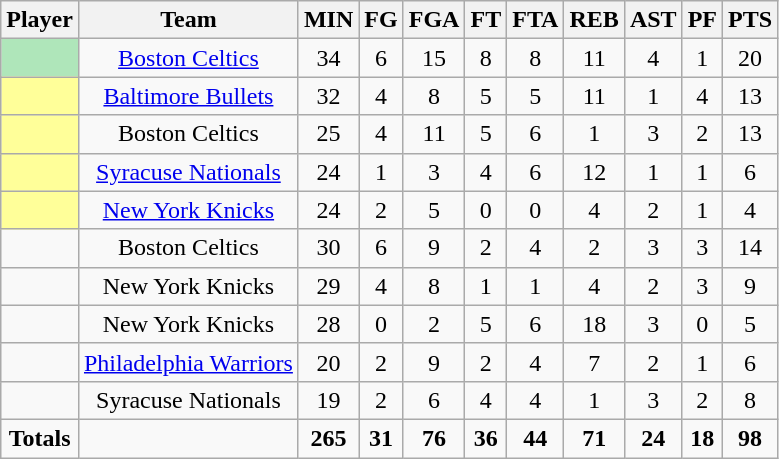<table class="wikitable sortable">
<tr>
<th>Player</th>
<th>Team</th>
<th>MIN</th>
<th>FG</th>
<th>FGA</th>
<th>FT</th>
<th>FTA</th>
<th>REB</th>
<th>AST</th>
<th>PF</th>
<th>PTS</th>
</tr>
<tr>
<td bgcolor="#AFE6BA"></td>
<td align=center><a href='#'>Boston Celtics</a></td>
<td align=center>34</td>
<td align=center>6</td>
<td align=center>15</td>
<td align=center>8</td>
<td align=center>8</td>
<td align=center>11</td>
<td align=center>4</td>
<td align=center>1</td>
<td align=center>20</td>
</tr>
<tr>
<td bgcolor="#FFFF99"></td>
<td align=center><a href='#'>Baltimore Bullets</a></td>
<td align=center>32</td>
<td align=center>4</td>
<td align=center>8</td>
<td align=center>5</td>
<td align=center>5</td>
<td align=center>11</td>
<td align=center>1</td>
<td align=center>4</td>
<td align=center>13</td>
</tr>
<tr>
<td bgcolor="#FFFF99"></td>
<td align=center>Boston Celtics</td>
<td align=center>25</td>
<td align=center>4</td>
<td align=center>11</td>
<td align=center>5</td>
<td align=center>6</td>
<td align=center>1</td>
<td align=center>3</td>
<td align=center>2</td>
<td align=center>13</td>
</tr>
<tr>
<td bgcolor="#FFFF99"></td>
<td align=center><a href='#'>Syracuse Nationals</a></td>
<td align=center>24</td>
<td align=center>1</td>
<td align=center>3</td>
<td align=center>4</td>
<td align=center>6</td>
<td align=center>12</td>
<td align=center>1</td>
<td align=center>1</td>
<td align=center>6</td>
</tr>
<tr>
<td bgcolor="#FFFF99"></td>
<td align=center><a href='#'>New York Knicks</a></td>
<td align=center>24</td>
<td align=center>2</td>
<td align=center>5</td>
<td align=center>0</td>
<td align=center>0</td>
<td align=center>4</td>
<td align=center>2</td>
<td align=center>1</td>
<td align=center>4</td>
</tr>
<tr>
<td></td>
<td align=center>Boston Celtics</td>
<td align=center>30</td>
<td align=center>6</td>
<td align=center>9</td>
<td align=center>2</td>
<td align=center>4</td>
<td align=center>2</td>
<td align=center>3</td>
<td align=center>3</td>
<td align=center>14</td>
</tr>
<tr>
<td></td>
<td align=center>New York Knicks</td>
<td align=center>29</td>
<td align=center>4</td>
<td align=center>8</td>
<td align=center>1</td>
<td align=center>1</td>
<td align=center>4</td>
<td align=center>2</td>
<td align=center>3</td>
<td align=center>9</td>
</tr>
<tr>
<td></td>
<td align=center>New York Knicks</td>
<td align=center>28</td>
<td align=center>0</td>
<td align=center>2</td>
<td align=center>5</td>
<td align=center>6</td>
<td align=center>18</td>
<td align=center>3</td>
<td align=center>0</td>
<td align=center>5</td>
</tr>
<tr>
<td></td>
<td align=center><a href='#'>Philadelphia Warriors</a></td>
<td align=center>20</td>
<td align=center>2</td>
<td align=center>9</td>
<td align=center>2</td>
<td align=center>4</td>
<td align=center>7</td>
<td align=center>2</td>
<td align=center>1</td>
<td align=center>6</td>
</tr>
<tr>
<td></td>
<td align=center>Syracuse Nationals</td>
<td align=center>19</td>
<td align=center>2</td>
<td align=center>6</td>
<td align=center>4</td>
<td align=center>4</td>
<td align=center>1</td>
<td align=center>3</td>
<td align=center>2</td>
<td align=center>8</td>
</tr>
<tr class="sortbottom">
<td align=center><strong>Totals</strong></td>
<td align=center></td>
<td align=center><strong>265</strong></td>
<td align=center><strong>31</strong></td>
<td align=center><strong>76</strong></td>
<td align=center><strong>36</strong></td>
<td align=center><strong>44</strong></td>
<td align=center><strong>71</strong></td>
<td align=center><strong>24</strong></td>
<td align=center><strong>18</strong></td>
<td align=center><strong>98</strong></td>
</tr>
</table>
